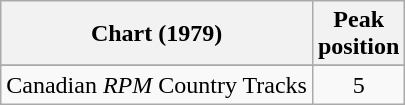<table class="wikitable sortable">
<tr>
<th align="left">Chart (1979)</th>
<th align="center">Peak<br>position</th>
</tr>
<tr>
</tr>
<tr>
<td align="left">Canadian <em>RPM</em> Country Tracks</td>
<td align="center">5</td>
</tr>
</table>
